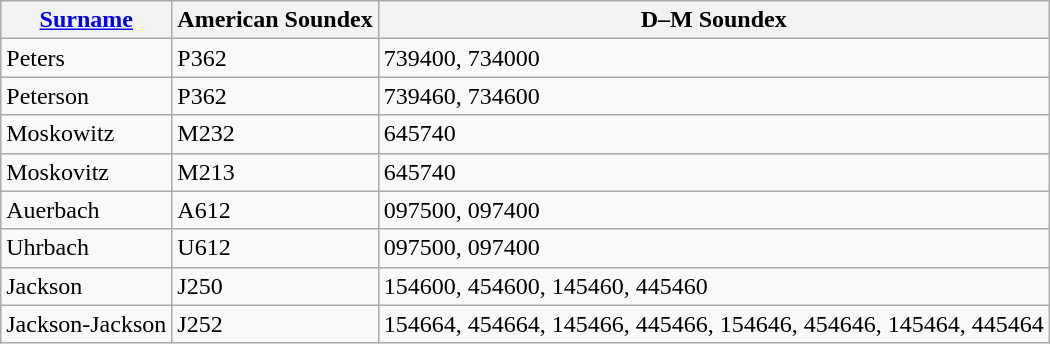<table class="wikitable">
<tr>
<th><a href='#'>Surname</a></th>
<th>American Soundex</th>
<th>D–M Soundex</th>
</tr>
<tr>
<td>Peters</td>
<td>P362</td>
<td>739400, 734000</td>
</tr>
<tr>
<td>Peterson</td>
<td>P362</td>
<td>739460, 734600</td>
</tr>
<tr>
<td>Moskowitz</td>
<td>M232</td>
<td>645740</td>
</tr>
<tr>
<td>Moskovitz</td>
<td>M213</td>
<td>645740</td>
</tr>
<tr>
<td>Auerbach</td>
<td>A612</td>
<td>097500, 097400</td>
</tr>
<tr>
<td>Uhrbach</td>
<td>U612</td>
<td>097500, 097400</td>
</tr>
<tr>
<td>Jackson</td>
<td>J250</td>
<td>154600, 454600, 145460, 445460</td>
</tr>
<tr>
<td>Jackson-Jackson</td>
<td>J252</td>
<td>154664, 454664, 145466, 445466, 154646, 454646, 145464, 445464</td>
</tr>
</table>
